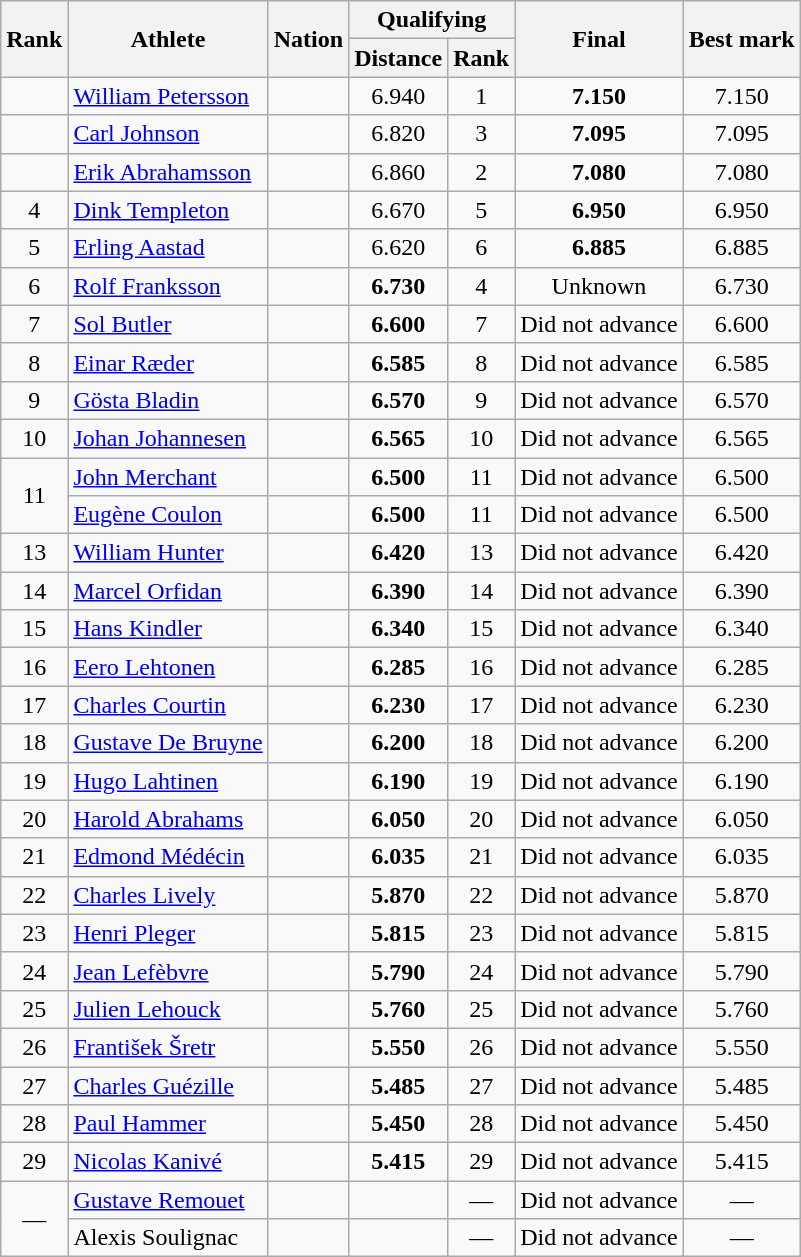<table class="wikitable sortable" style="text-align:center">
<tr>
<th rowspan=2>Rank</th>
<th rowspan=2>Athlete</th>
<th rowspan=2>Nation</th>
<th colspan=2>Qualifying</th>
<th rowspan=2>Final</th>
<th rowspan=2>Best mark</th>
</tr>
<tr>
<th>Distance</th>
<th>Rank</th>
</tr>
<tr>
<td></td>
<td align=left><a href='#'>William Petersson</a></td>
<td align=left></td>
<td>6.940</td>
<td>1</td>
<td><strong>7.150</strong></td>
<td>7.150</td>
</tr>
<tr>
<td></td>
<td align=left><a href='#'>Carl Johnson</a></td>
<td align=left></td>
<td>6.820</td>
<td>3</td>
<td><strong>7.095</strong></td>
<td>7.095</td>
</tr>
<tr>
<td></td>
<td align=left><a href='#'>Erik Abrahamsson</a></td>
<td align=left></td>
<td>6.860</td>
<td>2</td>
<td><strong>7.080</strong></td>
<td>7.080</td>
</tr>
<tr>
<td>4</td>
<td align=left><a href='#'>Dink Templeton</a></td>
<td align=left></td>
<td>6.670</td>
<td>5</td>
<td><strong>6.950</strong></td>
<td>6.950</td>
</tr>
<tr>
<td>5</td>
<td align=left><a href='#'>Erling Aastad</a></td>
<td align=left></td>
<td>6.620</td>
<td>6</td>
<td><strong>6.885</strong></td>
<td>6.885</td>
</tr>
<tr>
<td>6</td>
<td align=left><a href='#'>Rolf Franksson</a></td>
<td align=left></td>
<td><strong>6.730</strong></td>
<td>4</td>
<td data-sort-value=6.730>Unknown</td>
<td>6.730</td>
</tr>
<tr>
<td>7</td>
<td align=left><a href='#'>Sol Butler</a></td>
<td align=left></td>
<td><strong>6.600</strong></td>
<td>7</td>
<td data-sort-value=1.000>Did not advance</td>
<td>6.600</td>
</tr>
<tr>
<td>8</td>
<td align=left><a href='#'>Einar Ræder</a></td>
<td align=left></td>
<td><strong>6.585</strong></td>
<td>8</td>
<td data-sort-value=1.000>Did not advance</td>
<td>6.585</td>
</tr>
<tr>
<td>9</td>
<td align=left><a href='#'>Gösta Bladin</a></td>
<td align=left></td>
<td><strong>6.570</strong></td>
<td>9</td>
<td data-sort-value=1.000>Did not advance</td>
<td>6.570</td>
</tr>
<tr>
<td>10</td>
<td align=left><a href='#'>Johan Johannesen</a></td>
<td align=left></td>
<td><strong>6.565</strong></td>
<td>10</td>
<td data-sort-value=1.000>Did not advance</td>
<td>6.565</td>
</tr>
<tr>
<td rowspan=2>11</td>
<td align=left><a href='#'>John Merchant</a></td>
<td align=left></td>
<td><strong>6.500</strong></td>
<td>11</td>
<td data-sort-value=1.000>Did not advance</td>
<td>6.500</td>
</tr>
<tr>
<td align=left><a href='#'>Eugène Coulon</a></td>
<td align=left></td>
<td><strong>6.500</strong></td>
<td>11</td>
<td data-sort-value=1.000>Did not advance</td>
<td>6.500</td>
</tr>
<tr>
<td>13</td>
<td align=left><a href='#'>William Hunter</a></td>
<td align=left></td>
<td><strong>6.420</strong></td>
<td>13</td>
<td data-sort-value=1.000>Did not advance</td>
<td>6.420</td>
</tr>
<tr>
<td>14</td>
<td align=left><a href='#'>Marcel Orfidan</a></td>
<td align=left></td>
<td><strong>6.390</strong></td>
<td>14</td>
<td data-sort-value=1.000>Did not advance</td>
<td>6.390</td>
</tr>
<tr>
<td>15</td>
<td align=left><a href='#'>Hans Kindler</a></td>
<td align=left></td>
<td><strong>6.340</strong></td>
<td>15</td>
<td data-sort-value=1.000>Did not advance</td>
<td>6.340</td>
</tr>
<tr>
<td>16</td>
<td align=left><a href='#'>Eero Lehtonen</a></td>
<td align=left></td>
<td><strong>6.285</strong></td>
<td>16</td>
<td data-sort-value=1.000>Did not advance</td>
<td>6.285</td>
</tr>
<tr>
<td>17</td>
<td align=left><a href='#'>Charles Courtin</a></td>
<td align=left></td>
<td><strong>6.230</strong></td>
<td>17</td>
<td data-sort-value=1.000>Did not advance</td>
<td>6.230</td>
</tr>
<tr>
<td>18</td>
<td align=left><a href='#'>Gustave De Bruyne</a></td>
<td align=left></td>
<td><strong>6.200</strong></td>
<td>18</td>
<td data-sort-value=1.000>Did not advance</td>
<td>6.200</td>
</tr>
<tr>
<td>19</td>
<td align=left><a href='#'>Hugo Lahtinen</a></td>
<td align=left></td>
<td><strong>6.190</strong></td>
<td>19</td>
<td data-sort-value=1.000>Did not advance</td>
<td>6.190</td>
</tr>
<tr>
<td>20</td>
<td align=left><a href='#'>Harold Abrahams</a></td>
<td align=left></td>
<td><strong>6.050</strong></td>
<td>20</td>
<td data-sort-value=1.000>Did not advance</td>
<td>6.050</td>
</tr>
<tr>
<td>21</td>
<td align=left><a href='#'>Edmond Médécin</a></td>
<td align=left></td>
<td><strong>6.035</strong></td>
<td>21</td>
<td data-sort-value=1.000>Did not advance</td>
<td>6.035</td>
</tr>
<tr>
<td>22</td>
<td align=left><a href='#'>Charles Lively</a></td>
<td align=left></td>
<td><strong>5.870</strong></td>
<td>22</td>
<td data-sort-value=1.000>Did not advance</td>
<td>5.870</td>
</tr>
<tr>
<td>23</td>
<td align=left><a href='#'>Henri Pleger</a></td>
<td align=left></td>
<td><strong>5.815</strong></td>
<td>23</td>
<td data-sort-value=1.000>Did not advance</td>
<td>5.815</td>
</tr>
<tr>
<td>24</td>
<td align=left><a href='#'>Jean Lefèbvre</a></td>
<td align=left></td>
<td><strong>5.790</strong></td>
<td>24</td>
<td data-sort-value=1.000>Did not advance</td>
<td>5.790</td>
</tr>
<tr>
<td>25</td>
<td align=left><a href='#'>Julien Lehouck</a></td>
<td align=left></td>
<td><strong>5.760</strong></td>
<td>25</td>
<td data-sort-value=1.000>Did not advance</td>
<td>5.760</td>
</tr>
<tr>
<td>26</td>
<td align=left><a href='#'>František Šretr</a></td>
<td align=left></td>
<td><strong>5.550</strong></td>
<td>26</td>
<td data-sort-value=1.000>Did not advance</td>
<td>5.550</td>
</tr>
<tr>
<td>27</td>
<td align=left><a href='#'>Charles Guézille</a></td>
<td align=left></td>
<td><strong>5.485</strong></td>
<td>27</td>
<td data-sort-value=1.000>Did not advance</td>
<td>5.485</td>
</tr>
<tr>
<td>28</td>
<td align=left><a href='#'>Paul Hammer</a></td>
<td align=left></td>
<td><strong>5.450</strong></td>
<td>28</td>
<td data-sort-value=1.000>Did not advance</td>
<td>5.450</td>
</tr>
<tr>
<td>29</td>
<td align=left><a href='#'>Nicolas Kanivé</a></td>
<td align=left></td>
<td><strong>5.415</strong></td>
<td>29</td>
<td data-sort-value=1.000>Did not advance</td>
<td>5.415</td>
</tr>
<tr>
<td rowspan=2 data-sort-value=30>—</td>
<td align=left><a href='#'>Gustave Remouet</a></td>
<td align=left></td>
<td data-sort-value=0.000></td>
<td data-sort-value=30>—</td>
<td data-sort-value=0.000>Did not advance</td>
<td data-sort-value=0.000>—</td>
</tr>
<tr>
<td align=left>Alexis Soulignac</td>
<td align=left></td>
<td data-sort-value=0.000></td>
<td data-sort-value=30>—</td>
<td data-sort-value=0.000>Did not advance</td>
<td data-sort-value=0.000>—</td>
</tr>
</table>
